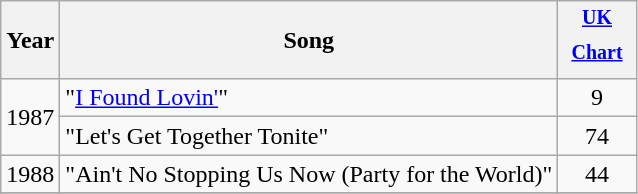<table class="wikitable">
<tr>
<th>Year</th>
<th>Song</th>
<th style="width:45px;"><sup><a href='#'>UK Chart</a></sup><br></th>
</tr>
<tr>
<td rowspan="2">1987</td>
<td>"<a href='#'>I Found Lovin'</a>"</td>
<td align=center>9</td>
</tr>
<tr>
<td>"Let's Get Together Tonite"</td>
<td align=center>74</td>
</tr>
<tr>
<td rowspan="1">1988</td>
<td>"Ain't No Stopping Us Now (Party for the World)"</td>
<td align=center>44</td>
</tr>
<tr>
</tr>
</table>
